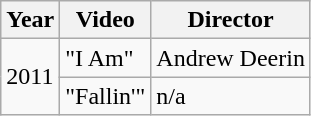<table class="wikitable">
<tr>
<th>Year</th>
<th>Video</th>
<th>Director</th>
</tr>
<tr>
<td rowspan="2">2011</td>
<td>"I Am"</td>
<td>Andrew Deerin</td>
</tr>
<tr>
<td>"Fallin'"</td>
<td>n/a</td>
</tr>
</table>
